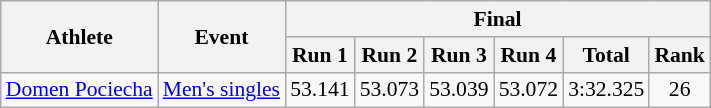<table class="wikitable" style="font-size:90%">
<tr>
<th rowspan="2">Athlete</th>
<th rowspan="2">Event</th>
<th colspan="6">Final</th>
</tr>
<tr>
<th>Run 1</th>
<th>Run 2</th>
<th>Run 3</th>
<th>Run 4</th>
<th>Total</th>
<th>Rank</th>
</tr>
<tr>
<td><a href='#'>Domen Pociecha</a></td>
<td><a href='#'>Men's singles</a></td>
<td align="center">53.141</td>
<td align="center">53.073</td>
<td align="center">53.039</td>
<td align="center">53.072</td>
<td align="center">3:32.325</td>
<td align="center">26</td>
</tr>
</table>
